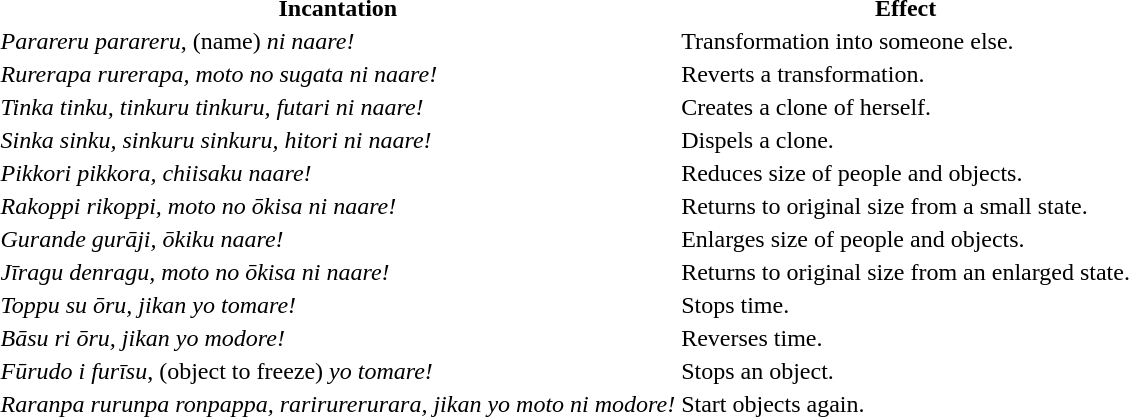<table>
<tr>
<th>Incantation</th>
<th>Effect</th>
</tr>
<tr>
<td><em>Parareru parareru</em>, (name) <em>ni naare!</em></td>
<td>Transformation into someone else.</td>
</tr>
<tr>
<td><em>Rurerapa rurerapa, moto no sugata ni naare!</em></td>
<td>Reverts a transformation.</td>
</tr>
<tr>
<td><em>Tinka tinku, tinkuru tinkuru, futari ni naare!</em></td>
<td>Creates a clone of herself.</td>
</tr>
<tr>
<td><em>Sinka sinku, sinkuru sinkuru, hitori ni naare!</em></td>
<td>Dispels a clone.</td>
</tr>
<tr>
<td><em>Pikkori pikkora, chiisaku naare!</em></td>
<td>Reduces size of people and objects.</td>
</tr>
<tr>
<td><em>Rakoppi rikoppi, moto no ōkisa ni naare!</em></td>
<td>Returns to original size from a small state.</td>
</tr>
<tr>
<td><em>Gurande gurāji, ōkiku naare!</em></td>
<td>Enlarges size of people and objects.</td>
</tr>
<tr>
<td><em>Jīragu denragu, moto no ōkisa ni naare!</em></td>
<td>Returns to original size from an enlarged state.</td>
</tr>
<tr>
<td><em>Toppu su ōru, jikan yo tomare!</em></td>
<td>Stops time.</td>
</tr>
<tr>
<td><em>Bāsu ri ōru, jikan yo modore!</em></td>
<td>Reverses time.</td>
</tr>
<tr>
<td><em>Fūrudo i furīsu</em>, (object to freeze) <em>yo tomare!</em></td>
<td>Stops an object.</td>
</tr>
<tr>
<td><em>Raranpa rurunpa ronpappa, rarirurerurara, jikan yo moto ni modore!</em></td>
<td>Start objects again.</td>
</tr>
</table>
